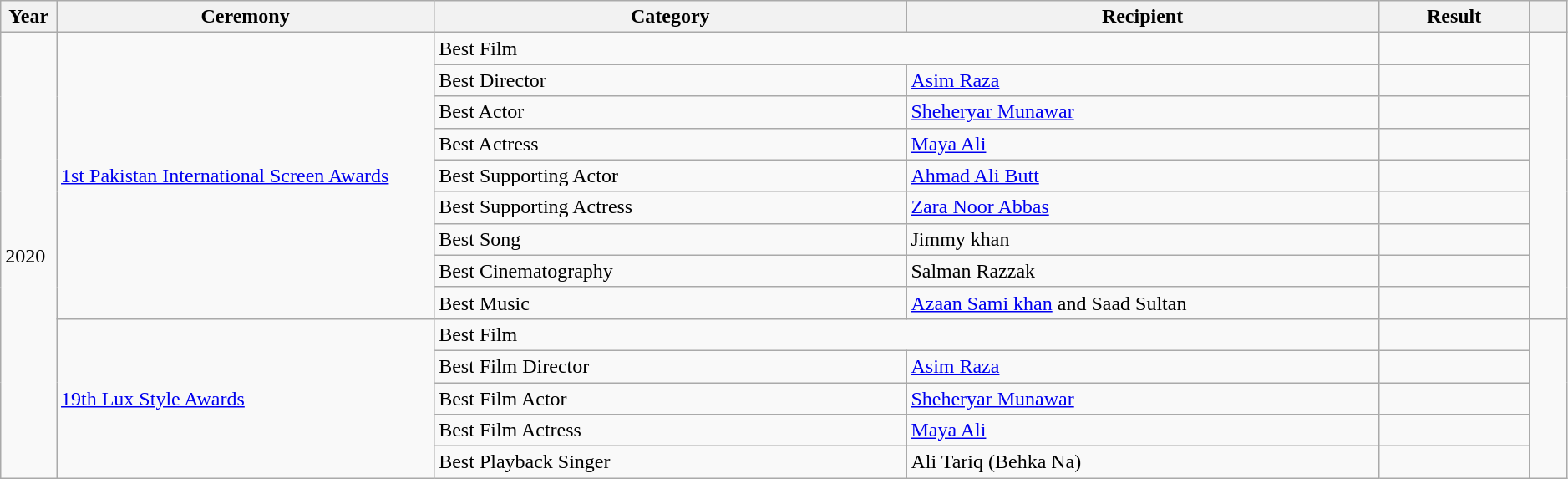<table class="wikitable" style="width:99%;"  >
<tr>
<th width="2%" scope="col">Year</th>
<th width="20%" scope="col">Ceremony</th>
<th width="25%" scope="col">Category</th>
<th width="25%" scope="col">Recipient</th>
<th width="8%" scope="col">Result</th>
<th width="2%" scope="col"></th>
</tr>
<tr>
<td rowspan="16">2020</td>
<td rowspan="9"><a href='#'>1st Pakistan International Screen Awards</a></td>
<td colspan="2">Best Film</td>
<td></td>
<td rowspan="9"></td>
</tr>
<tr>
<td>Best Director</td>
<td><a href='#'>Asim Raza</a></td>
<td></td>
</tr>
<tr>
<td>Best Actor</td>
<td><a href='#'>Sheheryar Munawar</a></td>
<td></td>
</tr>
<tr>
<td>Best Actress</td>
<td><a href='#'>Maya Ali</a></td>
<td></td>
</tr>
<tr>
<td>Best Supporting Actor</td>
<td><a href='#'>Ahmad Ali Butt</a></td>
<td></td>
</tr>
<tr>
<td>Best Supporting Actress</td>
<td><a href='#'>Zara Noor Abbas</a></td>
<td></td>
</tr>
<tr>
<td>Best Song</td>
<td>Jimmy khan</td>
<td></td>
</tr>
<tr>
<td>Best Cinematography</td>
<td>Salman Razzak</td>
<td></td>
</tr>
<tr>
<td>Best Music</td>
<td><a href='#'>Azaan Sami khan</a> and Saad Sultan</td>
<td></td>
</tr>
<tr>
<td rowspan="7"><a href='#'>19th Lux Style Awards</a></td>
<td colspan="2">Best Film</td>
<td></td>
<td rowspan='7'></td>
</tr>
<tr>
<td>Best Film Director</td>
<td><a href='#'>Asim Raza</a></td>
<td></td>
</tr>
<tr>
<td>Best Film Actor</td>
<td><a href='#'>Sheheryar Munawar</a></td>
<td></td>
</tr>
<tr>
<td>Best Film Actress</td>
<td><a href='#'>Maya Ali</a></td>
<td></td>
</tr>
<tr>
<td>Best Playback Singer</td>
<td>Ali Tariq  (Behka Na)</td>
<td></td>
</tr>
</table>
